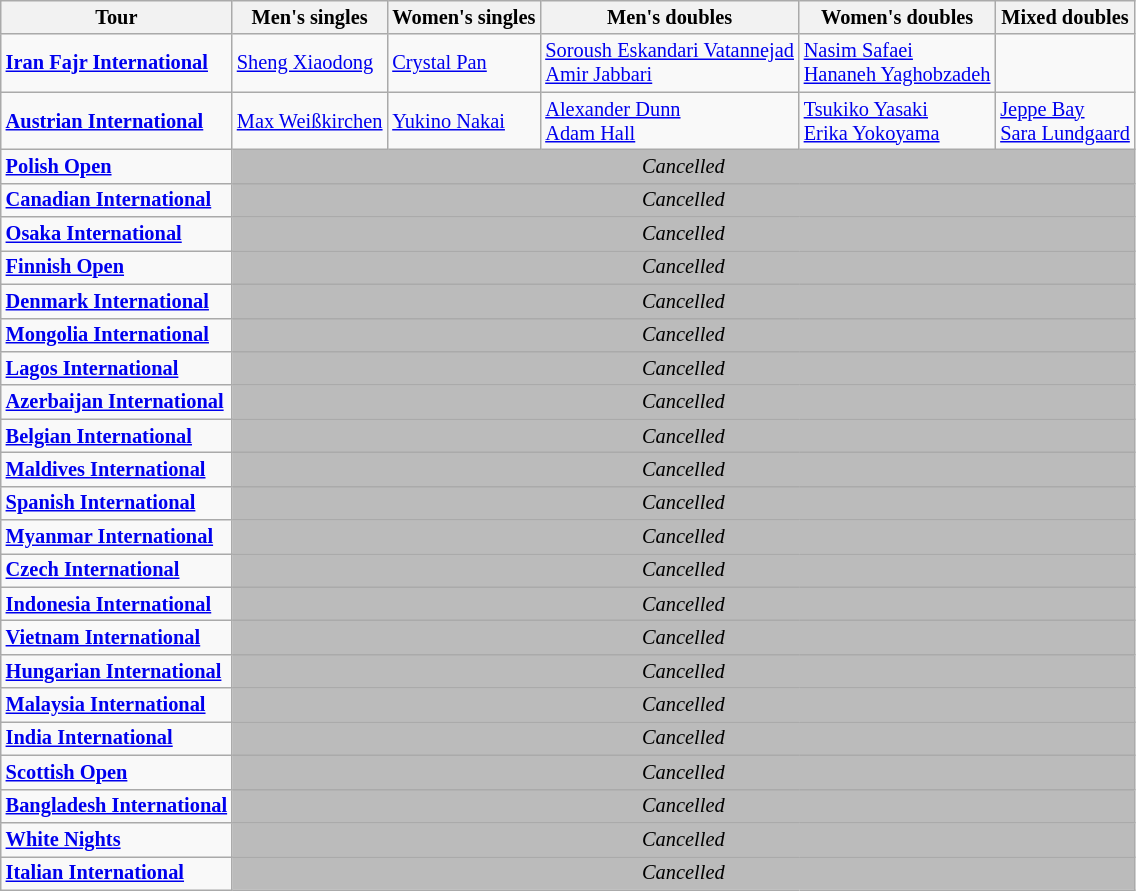<table class="wikitable" style="font-size:85%">
<tr>
<th>Tour</th>
<th>Men's singles</th>
<th>Women's singles</th>
<th>Men's doubles</th>
<th>Women's doubles</th>
<th>Mixed doubles</th>
</tr>
<tr>
<td><strong><a href='#'>Iran Fajr International</a></strong></td>
<td> <a href='#'>Sheng Xiaodong</a></td>
<td> <a href='#'>Crystal Pan</a></td>
<td> <a href='#'>Soroush Eskandari Vatannejad</a> <br> <a href='#'>Amir Jabbari</a></td>
<td> <a href='#'>Nasim Safaei</a> <br> <a href='#'>Hananeh Yaghobzadeh</a></td>
<td></td>
</tr>
<tr>
<td><strong><a href='#'>Austrian International</a></strong></td>
<td> <a href='#'>Max Weißkirchen</a></td>
<td> <a href='#'>Yukino Nakai</a></td>
<td> <a href='#'>Alexander Dunn</a><br> <a href='#'>Adam Hall</a></td>
<td> <a href='#'>Tsukiko Yasaki</a><br> <a href='#'>Erika Yokoyama</a></td>
<td> <a href='#'>Jeppe Bay</a><br> <a href='#'>Sara Lundgaard</a></td>
</tr>
<tr>
<td><strong><a href='#'>Polish Open</a></strong></td>
<td colspan=5 bgcolor="#BBBBBB" align=center><em>Cancelled</em> </td>
</tr>
<tr>
<td><strong><a href='#'>Canadian International</a></strong></td>
<td colspan=5 bgcolor="#BBBBBB" align=center><em>Cancelled</em> </td>
</tr>
<tr>
<td><strong><a href='#'>Osaka International</a></strong></td>
<td colspan=5 bgcolor="#BBBBBB" align=center><em>Cancelled</em> </td>
</tr>
<tr>
<td><strong><a href='#'>Finnish Open</a></strong></td>
<td colspan=5 bgcolor="#BBBBBB" align=center><em>Cancelled</em> </td>
</tr>
<tr>
<td><strong><a href='#'>Denmark International</a></strong></td>
<td colspan=5 bgcolor="#BBBBBB" align=center><em>Cancelled</em> </td>
</tr>
<tr>
<td><strong><a href='#'>Mongolia International</a></strong></td>
<td colspan=5 bgcolor="#BBBBBB" align=center><em>Cancelled</em> </td>
</tr>
<tr>
<td><strong><a href='#'>Lagos International</a></strong></td>
<td colspan=5 bgcolor="#BBBBBB" align=center><em>Cancelled</em> </td>
</tr>
<tr>
<td><strong><a href='#'>Azerbaijan International</a></strong></td>
<td colspan=5 bgcolor="#BBBBBB" align=center><em>Cancelled</em> </td>
</tr>
<tr>
<td><strong><a href='#'>Belgian International</a></strong></td>
<td colspan=5 bgcolor="#BBBBBB" align=center><em>Cancelled</em> </td>
</tr>
<tr>
<td><strong><a href='#'>Maldives International</a></strong></td>
<td colspan=5 bgcolor="#BBBBBB" align=center><em>Cancelled</em> </td>
</tr>
<tr>
<td><strong><a href='#'>Spanish International</a></strong></td>
<td colspan=5 bgcolor="#BBBBBB" align=center><em>Cancelled</em></td>
</tr>
<tr>
<td><strong><a href='#'>Myanmar International</a></strong></td>
<td colspan=5 bgcolor="#BBBBBB" align=center><em>Cancelled</em> </td>
</tr>
<tr>
<td><strong><a href='#'>Czech International</a></strong></td>
<td colspan=5 bgcolor="#BBBBBB" align=center><em>Cancelled</em> </td>
</tr>
<tr>
<td><strong><a href='#'>Indonesia International</a></strong></td>
<td colspan=5 bgcolor="#BBBBBB" align=center><em>Cancelled</em> </td>
</tr>
<tr>
<td><strong><a href='#'>Vietnam International</a></strong></td>
<td colspan=5 bgcolor="#BBBBBB" align=center><em>Cancelled</em> </td>
</tr>
<tr>
<td><strong><a href='#'>Hungarian International</a></strong></td>
<td colspan=5 bgcolor="#BBBBBB" align=center><em>Cancelled</em> </td>
</tr>
<tr>
<td><strong><a href='#'>Malaysia International</a></strong></td>
<td colspan=5 bgcolor="#BBBBBB" align=center><em>Cancelled</em> </td>
</tr>
<tr>
<td><strong><a href='#'>India International</a></strong></td>
<td colspan=5 bgcolor="#BBBBBB" align=center><em>Cancelled</em> </td>
</tr>
<tr>
<td><strong><a href='#'>Scottish Open</a></strong></td>
<td colspan=5 bgcolor="#BBBBBB" align=center><em>Cancelled</em>  </td>
</tr>
<tr>
<td><strong><a href='#'>Bangladesh International</a></strong></td>
<td colspan=5 bgcolor="#BBBBBB" align=center><em>Cancelled</em> </td>
</tr>
<tr>
<td><strong><a href='#'>White Nights</a></strong></td>
<td colspan=5 bgcolor="#BBBBBB" align=center><em>Cancelled</em> </td>
</tr>
<tr>
<td><strong><a href='#'>Italian International</a></strong></td>
<td colspan=5 bgcolor="#BBBBBB" align=center><em>Cancelled</em> </td>
</tr>
</table>
